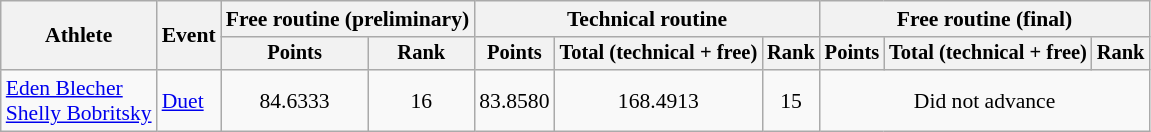<table class="wikitable" style="font-size:90%">
<tr>
<th rowspan=2>Athlete</th>
<th rowspan=2>Event</th>
<th colspan=2>Free routine (preliminary)</th>
<th colspan=3>Technical routine</th>
<th colspan=3>Free routine (final)</th>
</tr>
<tr style="font-size:95%">
<th>Points</th>
<th>Rank</th>
<th>Points</th>
<th>Total (technical + free)</th>
<th>Rank</th>
<th>Points</th>
<th>Total (technical + free)</th>
<th>Rank</th>
</tr>
<tr align=center>
<td align=left><a href='#'>Eden Blecher</a><br><a href='#'>Shelly Bobritsky</a></td>
<td align=left><a href='#'>Duet</a></td>
<td>84.6333</td>
<td>16</td>
<td>83.8580</td>
<td>168.4913</td>
<td>15</td>
<td colspan=3>Did not advance</td>
</tr>
</table>
